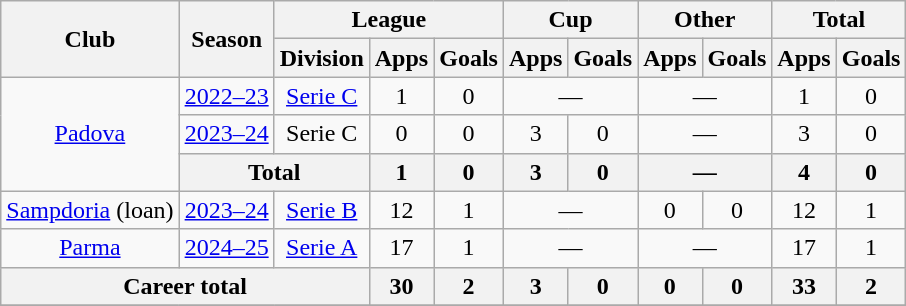<table class="wikitable" style="text-align:center">
<tr>
<th rowspan="2">Club</th>
<th rowspan="2">Season</th>
<th colspan="3">League</th>
<th colspan="2">Cup</th>
<th colspan="2">Other</th>
<th colspan="2">Total</th>
</tr>
<tr>
<th>Division</th>
<th>Apps</th>
<th>Goals</th>
<th>Apps</th>
<th>Goals</th>
<th>Apps</th>
<th>Goals</th>
<th>Apps</th>
<th>Goals</th>
</tr>
<tr>
<td rowspan="3"><a href='#'>Padova</a></td>
<td><a href='#'>2022–23</a></td>
<td><a href='#'>Serie C</a></td>
<td>1</td>
<td>0</td>
<td colspan="2">—</td>
<td colspan="2">—</td>
<td>1</td>
<td>0</td>
</tr>
<tr>
<td><a href='#'>2023–24</a></td>
<td>Serie C</td>
<td>0</td>
<td>0</td>
<td>3</td>
<td>0</td>
<td colspan="2">—</td>
<td>3</td>
<td>0</td>
</tr>
<tr>
<th colspan="2">Total</th>
<th>1</th>
<th>0</th>
<th>3</th>
<th>0</th>
<th colspan="2">—</th>
<th>4</th>
<th>0</th>
</tr>
<tr>
<td><a href='#'>Sampdoria</a> (loan)</td>
<td><a href='#'>2023–24</a></td>
<td><a href='#'>Serie B</a></td>
<td>12</td>
<td>1</td>
<td colspan="2">—</td>
<td>0</td>
<td>0</td>
<td>12</td>
<td>1</td>
</tr>
<tr>
<td><a href='#'>Parma</a></td>
<td><a href='#'>2024–25</a></td>
<td><a href='#'>Serie A</a></td>
<td>17</td>
<td>1</td>
<td colspan="2">—</td>
<td colspan="2">—</td>
<td>17</td>
<td>1</td>
</tr>
<tr>
<th colspan="3">Career total</th>
<th>30</th>
<th>2</th>
<th>3</th>
<th>0</th>
<th>0</th>
<th>0</th>
<th>33</th>
<th>2</th>
</tr>
<tr>
</tr>
</table>
